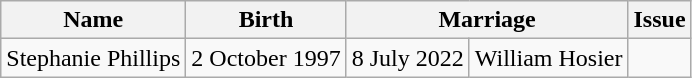<table class="wikitable">
<tr>
<th>Name</th>
<th>Birth</th>
<th colspan="2">Marriage</th>
<th>Issue</th>
</tr>
<tr>
<td>Stephanie Phillips</td>
<td>2 October 1997</td>
<td>8 July 2022</td>
<td>William Hosier</td>
<td></td>
</tr>
</table>
